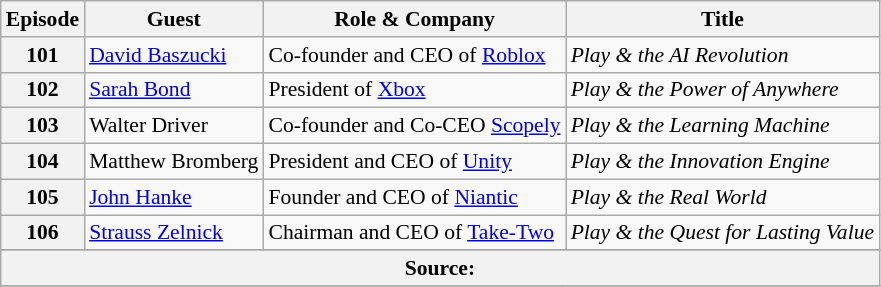<table class="wikitable" style="text-align:center; font-size:90%">
<tr>
<th>Episode</th>
<th>Guest</th>
<th>Role & Company</th>
<th>Title</th>
</tr>
<tr>
<th>101</th>
<td align="left"><a href='#'>David Baszucki</a></td>
<td align="left">Co-founder and CEO of <a href='#'>Roblox</a></td>
<td align="left"><em>Play & the AI Revolution</em></td>
</tr>
<tr>
<th>102</th>
<td align="left"><a href='#'>Sarah Bond</a></td>
<td align="left">President of <a href='#'>Xbox</a></td>
<td align="left"><em>Play & the Power of Anywhere</em></td>
</tr>
<tr>
<th>103</th>
<td align="left">Walter Driver</td>
<td align="left">Co-founder and Co-CEO <a href='#'>Scopely</a></td>
<td align="left"><em>Play & the Learning Machine</em></td>
</tr>
<tr>
<th>104</th>
<td align="left">Matthew Bromberg</td>
<td align="left">President and CEO of <a href='#'>Unity</a></td>
<td align="left"><em>Play & the Innovation Engine</em></td>
</tr>
<tr>
<th>105</th>
<td align="left"><a href='#'>John Hanke</a></td>
<td align="left">Founder and CEO of <a href='#'>Niantic</a></td>
<td align="left"><em>Play & the Real World</em></td>
</tr>
<tr>
<th>106</th>
<td align="left"><a href='#'>Strauss Zelnick</a></td>
<td align="left">Chairman and CEO of <a href='#'>Take-Two</a></td>
<td align="left"><em>Play & the Quest for Lasting Value</em></td>
</tr>
<tr>
</tr>
<tr>
</tr>
<tr>
<th colspan="4">Source:</th>
</tr>
<tr>
</tr>
</table>
